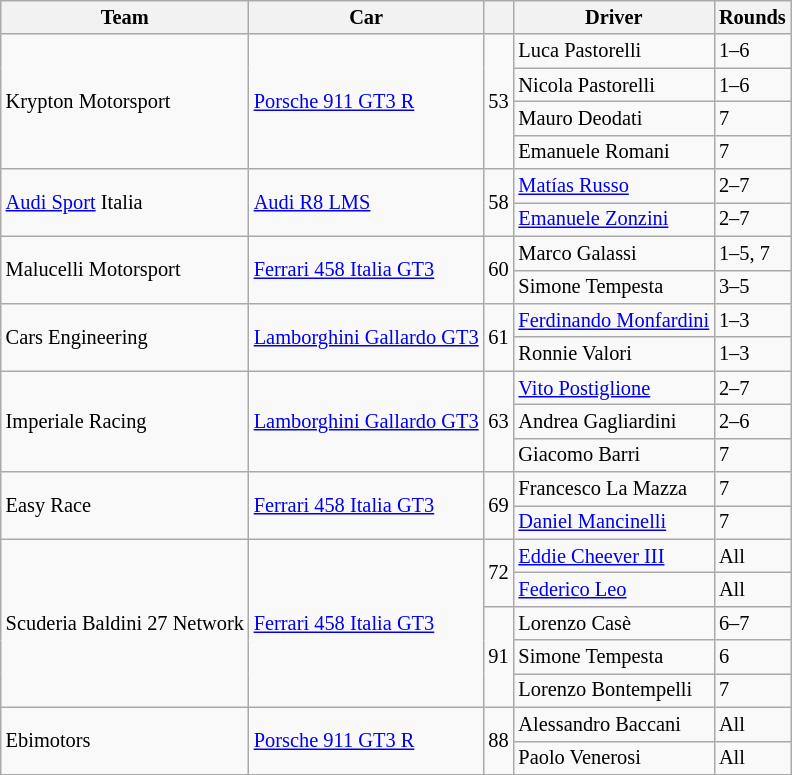<table class="wikitable" style="font-size: 85%;">
<tr>
<th>Team</th>
<th>Car</th>
<th></th>
<th>Driver</th>
<th>Rounds</th>
</tr>
<tr>
<td rowspan=4> Krypton Motorsport</td>
<td rowspan=4><a href='#'>Porsche 911 GT3 R</a></td>
<td rowspan=4>53</td>
<td> Luca Pastorelli</td>
<td>1–6</td>
</tr>
<tr>
<td> Nicola Pastorelli</td>
<td>1–6</td>
</tr>
<tr>
<td> Mauro Deodati</td>
<td>7</td>
</tr>
<tr>
<td> Emanuele Romani</td>
<td>7</td>
</tr>
<tr>
<td rowspan=2> <a href='#'>Audi Sport</a> Italia</td>
<td rowspan=2><a href='#'>Audi R8 LMS</a></td>
<td rowspan=2>58</td>
<td> <a href='#'>Matías Russo</a></td>
<td>2–7</td>
</tr>
<tr>
<td> <a href='#'>Emanuele Zonzini</a></td>
<td>2–7</td>
</tr>
<tr>
<td rowspan=2> Malucelli Motorsport</td>
<td rowspan=2><a href='#'>Ferrari 458 Italia GT3</a></td>
<td rowspan=2>60</td>
<td> Marco Galassi</td>
<td>1–5, 7</td>
</tr>
<tr>
<td> Simone Tempesta</td>
<td>3–5</td>
</tr>
<tr>
<td rowspan=2> Cars Engineering</td>
<td rowspan=2><a href='#'>Lamborghini Gallardo GT3</a></td>
<td rowspan=2>61</td>
<td> <a href='#'>Ferdinando Monfardini</a></td>
<td>1–3</td>
</tr>
<tr>
<td> Ronnie Valori</td>
<td>1–3</td>
</tr>
<tr>
<td rowspan=3> Imperiale Racing</td>
<td rowspan=3><a href='#'>Lamborghini Gallardo GT3</a></td>
<td rowspan=3>63</td>
<td> <a href='#'>Vito Postiglione</a></td>
<td>2–7</td>
</tr>
<tr>
<td> Andrea Gagliardini</td>
<td>2–6</td>
</tr>
<tr>
<td> Giacomo Barri</td>
<td>7</td>
</tr>
<tr>
<td rowspan=2> Easy Race</td>
<td rowspan=2><a href='#'>Ferrari 458 Italia GT3</a></td>
<td rowspan=2>69</td>
<td> Francesco La Mazza</td>
<td>7</td>
</tr>
<tr>
<td> <a href='#'>Daniel Mancinelli</a></td>
<td>7</td>
</tr>
<tr>
<td rowspan=5> Scuderia Baldini 27 Network</td>
<td rowspan=5><a href='#'>Ferrari 458 Italia GT3</a></td>
<td rowspan=2>72</td>
<td> <a href='#'>Eddie Cheever III</a></td>
<td>All</td>
</tr>
<tr>
<td> <a href='#'>Federico Leo</a></td>
<td>All</td>
</tr>
<tr>
<td rowspan=3>91</td>
<td> Lorenzo Casè</td>
<td>6–7</td>
</tr>
<tr>
<td> Simone Tempesta</td>
<td>6</td>
</tr>
<tr>
<td> Lorenzo Bontempelli</td>
<td>7</td>
</tr>
<tr>
<td rowspan=2> Ebimotors</td>
<td rowspan=2><a href='#'>Porsche 911 GT3 R</a></td>
<td rowspan=2>88</td>
<td> Alessandro Baccani</td>
<td>All</td>
</tr>
<tr>
<td> Paolo Venerosi</td>
<td>All</td>
</tr>
</table>
